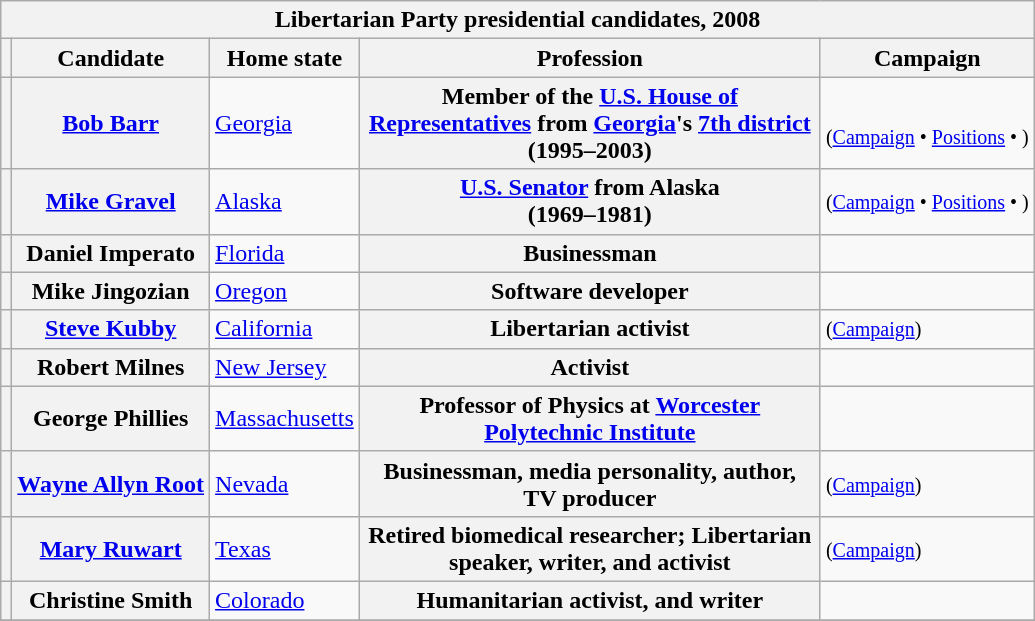<table class="sortable wikitable">
<tr>
<th colspan="5">Libertarian Party presidential candidates, 2008</th>
</tr>
<tr>
<th class="unsortable"></th>
<th width:120px;>Candidate</th>
<th>Home state</th>
<th style="width:300px;"  class="unsortable">Profession</th>
<th class="unsortable">Campaign</th>
</tr>
<tr>
<th align=center></th>
<th data-sort-value="Barr, Bob"><strong><a href='#'>Bob Barr</a></strong></th>
<td><a href='#'>Georgia</a></td>
<th align=center><strong>Member of the <a href='#'>U.S. House of Representatives</a> from <a href='#'>Georgia</a>'s <a href='#'>7th district</a></strong><br>(1995–2003)</th>
<td><br><small>(<a href='#'>Campaign</a> • <a href='#'>Positions</a> • )</small></td>
</tr>
<tr>
<th align=center></th>
<th data-sort-value="Gravel, Mike"><strong><a href='#'>Mike Gravel</a></strong></th>
<td><a href='#'>Alaska</a></td>
<th align=center><strong><a href='#'>U.S. Senator</a> from Alaska</strong><br>(1969–1981)</th>
<td><small>(<a href='#'>Campaign</a> • <a href='#'>Positions</a> • )</small></td>
</tr>
<tr>
<th align=center></th>
<th data-sort-value="Imperato, Daniel"><strong>Daniel Imperato</strong></th>
<td><a href='#'>Florida</a></td>
<th align=center>Businessman</th>
<td></td>
</tr>
<tr>
<th align=center></th>
<th data-sort-value="Jingozian, Mike"><strong>Mike Jingozian</strong></th>
<td><a href='#'>Oregon</a></td>
<th align=center>Software developer</th>
<td></td>
</tr>
<tr>
<th align=center></th>
<th data-sort-value="Kubby, Steven Wynn"><strong><a href='#'>Steve Kubby</a></strong></th>
<td><a href='#'>California</a></td>
<th align=center>Libertarian activist</th>
<td><small>(<a href='#'>Campaign</a>)</small></td>
</tr>
<tr>
<th align=center></th>
<th data-sort-value="Milnes, Robert"><strong>Robert Milnes</strong></th>
<td><a href='#'>New Jersey</a></td>
<th align=center>Activist</th>
<td></td>
</tr>
<tr>
<th align=center></th>
<th data-sort-value="Phillies, George"><strong>George Phillies</strong></th>
<td><a href='#'>Massachusetts</a></td>
<th align=center>Professor of Physics at <a href='#'>Worcester Polytechnic Institute</a></th>
<td></td>
</tr>
<tr>
<th align=center></th>
<th data-sort-value="first, last"><strong><a href='#'>Wayne Allyn Root</a></strong></th>
<td><a href='#'>Nevada</a></td>
<th align=center>Businessman, media personality, author, TV producer</th>
<td><small>(<a href='#'>Campaign</a>)</small></td>
</tr>
<tr>
<th align=center></th>
<th data-sort-value="Ruwart, Mary"><strong><a href='#'>Mary Ruwart</a></strong></th>
<td><a href='#'>Texas</a></td>
<th align=center>Retired biomedical researcher; Libertarian speaker, writer, and activist</th>
<td><small>(<a href='#'>Campaign</a>)</small></td>
</tr>
<tr>
<th align=center></th>
<th data-sort-value="Smith, Christine"><strong>Christine Smith</strong></th>
<td><a href='#'>Colorado</a></td>
<th align=center>Humanitarian activist, and writer</th>
<td></td>
</tr>
<tr>
</tr>
</table>
